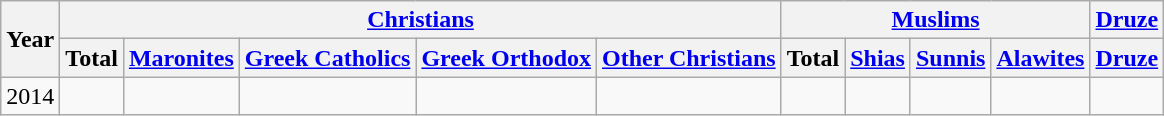<table class="wikitable">
<tr>
<th rowspan="2">Year</th>
<th colspan="5"><a href='#'>Christians</a></th>
<th colspan="4"><a href='#'>Muslims</a></th>
<th colspan="1"><a href='#'>Druze</a></th>
</tr>
<tr>
<th>Total</th>
<th><a href='#'>Maronites</a></th>
<th><a href='#'>Greek Catholics</a></th>
<th><a href='#'>Greek Orthodox</a></th>
<th><a href='#'>Other Christians</a></th>
<th>Total</th>
<th><a href='#'>Shias</a></th>
<th><a href='#'>Sunnis</a></th>
<th><a href='#'>Alawites</a></th>
<th><a href='#'>Druze</a></th>
</tr>
<tr>
<td>2014</td>
<td></td>
<td></td>
<td></td>
<td></td>
<td></td>
<td></td>
<td></td>
<td></td>
<td></td>
<td></td>
</tr>
</table>
